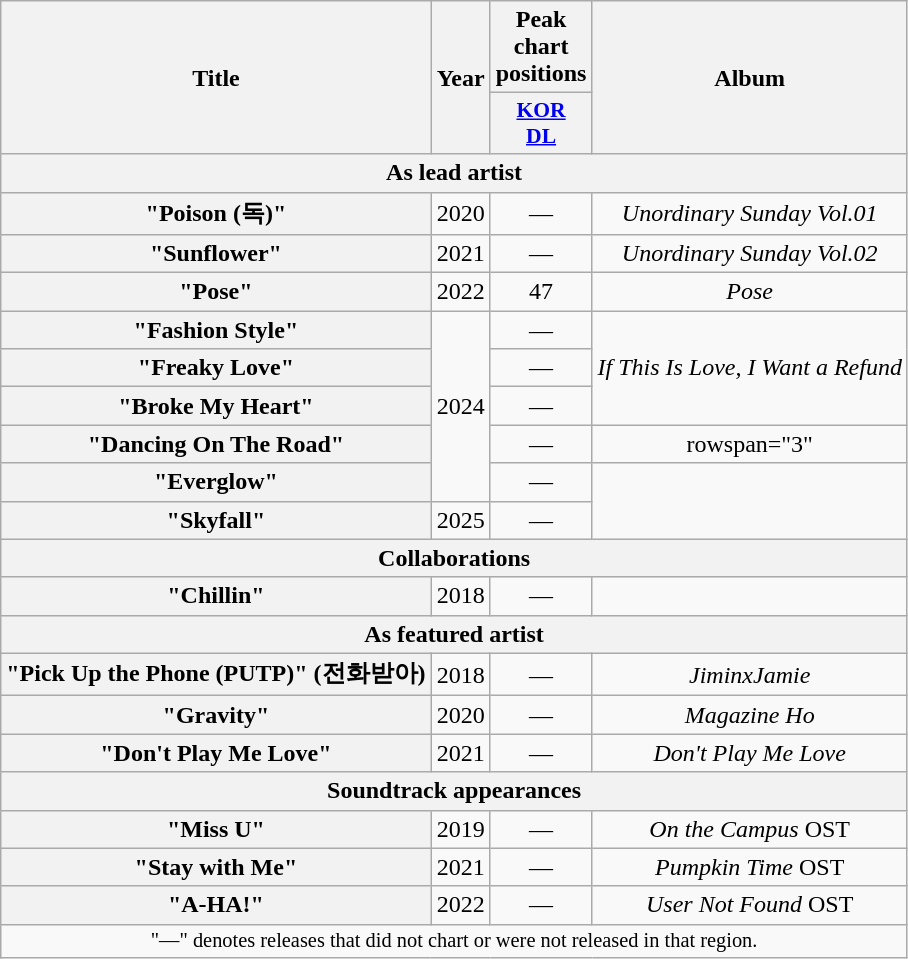<table class="wikitable plainrowheaders" style="text-align:center;">
<tr>
<th scope="col" rowspan="2">Title</th>
<th scope="col" rowspan="2">Year</th>
<th scope="col">Peak chart positions</th>
<th scope="col" rowspan="2">Album</th>
</tr>
<tr>
<th scope="col" style="font-size:90%; width:2.5em"><a href='#'>KOR<br>DL</a><br></th>
</tr>
<tr>
<th colspan="5">As lead artist</th>
</tr>
<tr>
<th scope="row">"Poison (독)" <br></th>
<td>2020</td>
<td>—</td>
<td><em>Unordinary Sunday Vol.01</em></td>
</tr>
<tr>
<th scope="row">"Sunflower" <br></th>
<td>2021</td>
<td>—</td>
<td><em>Unordinary Sunday Vol.02</em></td>
</tr>
<tr>
<th scope="row">"Pose"</th>
<td>2022</td>
<td>47</td>
<td><em>Pose</em></td>
</tr>
<tr>
<th scope="row">"Fashion Style"</th>
<td rowspan="5">2024</td>
<td>—</td>
<td rowspan="3"><em>If This Is Love, I Want a Refund</em></td>
</tr>
<tr>
<th scope="row">"Freaky Love"</th>
<td>—</td>
</tr>
<tr>
<th scope="row">"Broke My Heart"<br></th>
<td>—</td>
</tr>
<tr>
<th scope="row">"Dancing On The Road"</th>
<td>—</td>
<td>rowspan="3" </td>
</tr>
<tr>
<th scope="row">"Everglow"</th>
<td>—</td>
</tr>
<tr>
<th scope="row">"Skyfall"</th>
<td>2025</td>
<td>—</td>
</tr>
<tr>
<th colspan="5">Collaborations</th>
</tr>
<tr>
<th scope="row">"Chillin" </th>
<td>2018</td>
<td>—</td>
<td></td>
</tr>
<tr>
<th colspan="5">As featured artist</th>
</tr>
<tr>
<th scope="row">"Pick Up the Phone (PUTP)" (전화받아)<br></th>
<td>2018</td>
<td>—</td>
<td><em>JiminxJamie</em></td>
</tr>
<tr>
<th scope="row">"Gravity"<br></th>
<td>2020</td>
<td>—</td>
<td><em>Magazine Ho</em></td>
</tr>
<tr>
<th scope="row">"Don't Play Me Love"<br></th>
<td>2021</td>
<td>—</td>
<td><em>Don't Play Me Love</em></td>
</tr>
<tr>
<th colspan="5">Soundtrack appearances</th>
</tr>
<tr>
<th scope="row">"Miss U" <br></th>
<td>2019</td>
<td>—</td>
<td><em>On the Campus</em> OST</td>
</tr>
<tr>
<th scope="row">"Stay with Me"</th>
<td>2021</td>
<td>—</td>
<td><em>Pumpkin Time</em> OST</td>
</tr>
<tr>
<th scope="row">"A-HA!" <br></th>
<td>2022</td>
<td>—</td>
<td><em>User Not Found</em> OST</td>
</tr>
<tr>
<td colspan="5" style="font-size:85%">"—" denotes releases that did not chart or were not released in that region.</td>
</tr>
</table>
